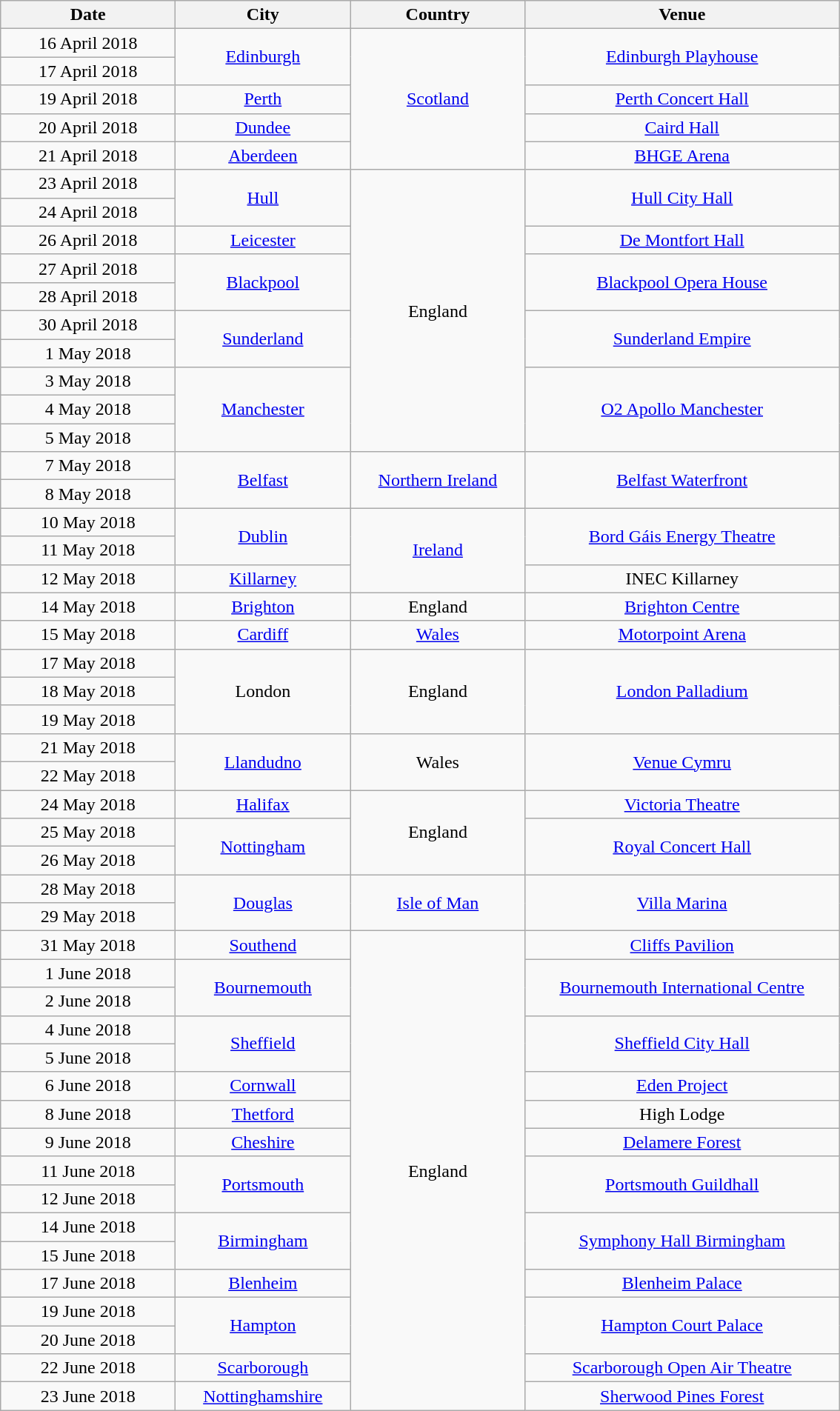<table class="wikitable" style="text-align:center;">
<tr>
<th width="150">Date</th>
<th width="150">City</th>
<th width="150">Country</th>
<th width="275">Venue</th>
</tr>
<tr>
<td>16 April 2018</td>
<td rowspan="2"><a href='#'>Edinburgh</a></td>
<td rowspan="5"><a href='#'>Scotland</a></td>
<td rowspan="2"><a href='#'>Edinburgh Playhouse</a></td>
</tr>
<tr>
<td>17 April 2018</td>
</tr>
<tr>
<td>19 April 2018</td>
<td><a href='#'>Perth</a></td>
<td><a href='#'>Perth Concert Hall</a></td>
</tr>
<tr>
<td>20 April 2018</td>
<td><a href='#'>Dundee</a></td>
<td><a href='#'>Caird Hall</a></td>
</tr>
<tr>
<td>21 April 2018</td>
<td><a href='#'>Aberdeen</a></td>
<td><a href='#'>BHGE Arena</a></td>
</tr>
<tr>
<td>23 April 2018</td>
<td rowspan="2"><a href='#'>Hull</a></td>
<td rowspan="10">England</td>
<td rowspan="2"><a href='#'>Hull City Hall</a></td>
</tr>
<tr>
<td>24 April 2018</td>
</tr>
<tr>
<td>26 April 2018</td>
<td><a href='#'>Leicester</a></td>
<td><a href='#'>De Montfort Hall</a></td>
</tr>
<tr>
<td>27 April 2018</td>
<td rowspan="2"><a href='#'>Blackpool</a></td>
<td rowspan="2"><a href='#'>Blackpool Opera House</a></td>
</tr>
<tr>
<td>28 April 2018</td>
</tr>
<tr>
<td>30 April 2018</td>
<td rowspan="2"><a href='#'>Sunderland</a></td>
<td rowspan="2"><a href='#'>Sunderland Empire</a></td>
</tr>
<tr>
<td>1 May 2018</td>
</tr>
<tr>
<td>3 May 2018</td>
<td rowspan="3"><a href='#'>Manchester</a></td>
<td rowspan="3"><a href='#'>O2 Apollo Manchester</a></td>
</tr>
<tr>
<td>4 May 2018</td>
</tr>
<tr>
<td>5 May 2018</td>
</tr>
<tr>
<td>7 May 2018</td>
<td rowspan="2"><a href='#'>Belfast</a></td>
<td rowspan="2"><a href='#'>Northern Ireland</a></td>
<td rowspan="2"><a href='#'>Belfast Waterfront</a></td>
</tr>
<tr>
<td>8 May 2018</td>
</tr>
<tr>
<td>10 May 2018</td>
<td rowspan="2"><a href='#'>Dublin</a></td>
<td rowspan="3"><a href='#'>Ireland</a></td>
<td rowspan="2"><a href='#'>Bord Gáis Energy Theatre</a></td>
</tr>
<tr>
<td>11 May 2018</td>
</tr>
<tr>
<td>12 May 2018</td>
<td><a href='#'>Killarney</a></td>
<td>INEC Killarney</td>
</tr>
<tr>
<td>14 May 2018</td>
<td><a href='#'>Brighton</a></td>
<td>England</td>
<td><a href='#'>Brighton Centre</a></td>
</tr>
<tr>
<td>15 May 2018</td>
<td><a href='#'>Cardiff</a></td>
<td><a href='#'>Wales</a></td>
<td><a href='#'>Motorpoint Arena</a></td>
</tr>
<tr>
<td>17 May 2018</td>
<td rowspan="3">London</td>
<td rowspan="3">England</td>
<td rowspan="3"><a href='#'>London Palladium</a></td>
</tr>
<tr>
<td>18 May 2018</td>
</tr>
<tr>
<td>19 May 2018</td>
</tr>
<tr>
<td>21 May 2018</td>
<td rowspan="2"><a href='#'>Llandudno</a></td>
<td rowspan="2">Wales</td>
<td rowspan="2"><a href='#'>Venue Cymru</a></td>
</tr>
<tr>
<td>22 May 2018</td>
</tr>
<tr>
<td>24 May 2018</td>
<td><a href='#'>Halifax</a></td>
<td rowspan="3">England</td>
<td><a href='#'>Victoria Theatre</a></td>
</tr>
<tr>
<td>25 May 2018</td>
<td rowspan="2"><a href='#'>Nottingham</a></td>
<td rowspan="2"><a href='#'>Royal Concert Hall</a></td>
</tr>
<tr>
<td>26 May 2018</td>
</tr>
<tr>
<td>28 May 2018</td>
<td rowspan="2"><a href='#'>Douglas</a></td>
<td rowspan="2"><a href='#'>Isle of Man</a></td>
<td rowspan="2"><a href='#'>Villa Marina</a></td>
</tr>
<tr>
<td>29 May 2018</td>
</tr>
<tr>
<td>31 May 2018</td>
<td><a href='#'>Southend</a></td>
<td rowspan="17">England</td>
<td><a href='#'>Cliffs Pavilion</a></td>
</tr>
<tr>
<td>1 June 2018</td>
<td rowspan="2"><a href='#'>Bournemouth</a></td>
<td rowspan="2"><a href='#'>Bournemouth International Centre</a></td>
</tr>
<tr>
<td>2 June 2018</td>
</tr>
<tr>
<td>4 June 2018</td>
<td rowspan="2"><a href='#'>Sheffield</a></td>
<td rowspan="2"><a href='#'>Sheffield City Hall</a></td>
</tr>
<tr>
<td>5 June 2018</td>
</tr>
<tr>
<td>6 June 2018</td>
<td><a href='#'>Cornwall</a></td>
<td><a href='#'>Eden Project</a></td>
</tr>
<tr>
<td>8 June 2018</td>
<td><a href='#'>Thetford</a></td>
<td>High Lodge</td>
</tr>
<tr>
<td>9 June 2018</td>
<td><a href='#'>Cheshire</a></td>
<td><a href='#'>Delamere Forest</a></td>
</tr>
<tr>
<td>11 June 2018</td>
<td rowspan="2"><a href='#'>Portsmouth</a></td>
<td rowspan="2"><a href='#'>Portsmouth Guildhall</a></td>
</tr>
<tr>
<td>12 June 2018</td>
</tr>
<tr>
<td>14 June 2018</td>
<td rowspan="2"><a href='#'>Birmingham</a></td>
<td rowspan="2"><a href='#'>Symphony Hall Birmingham</a></td>
</tr>
<tr>
<td>15 June 2018</td>
</tr>
<tr>
<td>17 June 2018</td>
<td><a href='#'>Blenheim</a></td>
<td><a href='#'>Blenheim Palace</a></td>
</tr>
<tr>
<td>19 June 2018</td>
<td rowspan="2"><a href='#'>Hampton</a></td>
<td rowspan="2"><a href='#'>Hampton Court Palace</a></td>
</tr>
<tr>
<td>20 June 2018</td>
</tr>
<tr>
<td>22 June 2018</td>
<td><a href='#'>Scarborough</a></td>
<td><a href='#'>Scarborough Open Air Theatre</a></td>
</tr>
<tr>
<td>23 June 2018</td>
<td><a href='#'>Nottinghamshire</a></td>
<td><a href='#'>Sherwood Pines Forest</a></td>
</tr>
</table>
